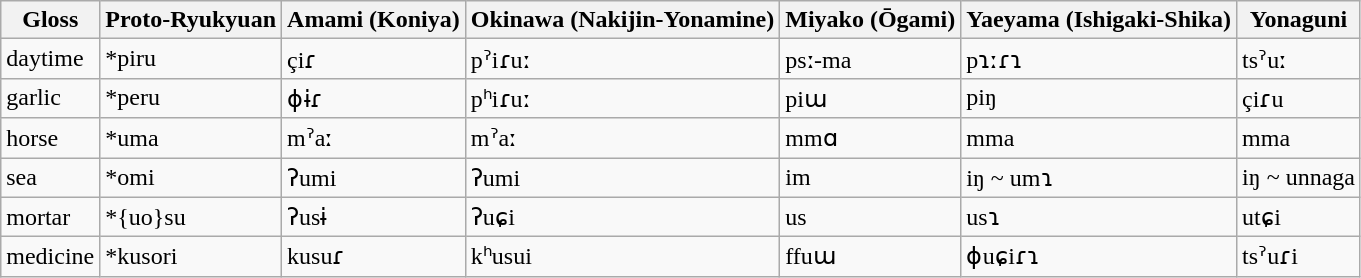<table class="wikitable">
<tr>
<th>Gloss</th>
<th>Proto-Ryukyuan</th>
<th>Amami (Koniya)</th>
<th>Okinawa (Nakijin-Yonamine)</th>
<th>Miyako (Ōgami)</th>
<th>Yaeyama (Ishigaki-Shika)</th>
<th>Yonaguni</th>
</tr>
<tr>
<td>daytime</td>
<td>*piru</td>
<td>çiɾ</td>
<td>pˀiɾuː</td>
<td>psː-ma</td>
<td>pɿːɾɿ</td>
<td>tsˀuː</td>
</tr>
<tr>
<td>garlic</td>
<td>*peru</td>
<td>ɸɨɾ</td>
<td>pʰiɾuː</td>
<td>piɯ</td>
<td>piŋ</td>
<td>çiɾu</td>
</tr>
<tr>
<td>horse</td>
<td>*uma</td>
<td>mˀaː</td>
<td>mˀaː</td>
<td>mmɑ</td>
<td>mma</td>
<td>mma</td>
</tr>
<tr>
<td>sea</td>
<td>*omi</td>
<td>ʔumi</td>
<td>ʔumi</td>
<td>im</td>
<td>iŋ ~ umɿ</td>
<td>iŋ ~ unnaga</td>
</tr>
<tr>
<td>mortar</td>
<td>*{uo}su</td>
<td>ʔusɨ</td>
<td>ʔuɕi</td>
<td>us</td>
<td>usɿ</td>
<td>utɕi</td>
</tr>
<tr>
<td>medicine</td>
<td>*kusori</td>
<td>kusuɾ</td>
<td>kʰusui</td>
<td>ffuɯ</td>
<td>ɸuɕiɾɿ</td>
<td>tsˀuɾi</td>
</tr>
</table>
